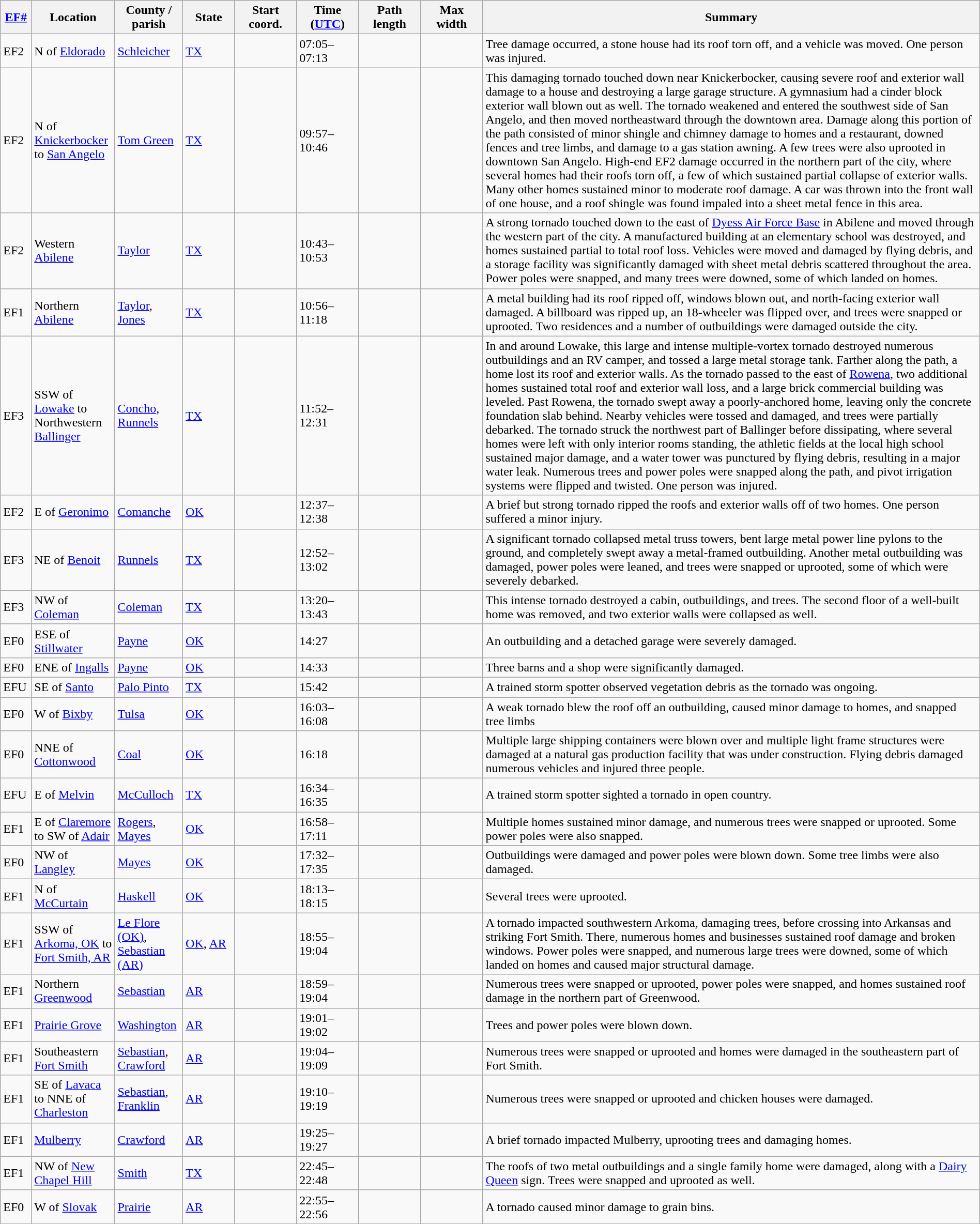<table class="wikitable sortable" style="width:100%;">
<tr>
<th scope="col" style="width:3%; text-align:center;"><a href='#'>EF#</a></th>
<th scope="col" style="width:7%; text-align:center;" class="unsortable">Location</th>
<th scope="col" style="width:6%; text-align:center;" class="unsortable">County / parish</th>
<th scope="col" style="width:5%; text-align:center;">State</th>
<th scope="col" style="width:6%; text-align:center;">Start coord.</th>
<th scope="col" style="width:6%; text-align:center;">Time (<a href='#'>UTC</a>)</th>
<th scope="col" style="width:6%; text-align:center;">Path length</th>
<th scope="col" style="width:6%; text-align:center;">Max width</th>
<th scope="col" class="unsortable" style="width:48%; text-align:center;">Summary</th>
</tr>
<tr>
<td bgcolor=>EF2</td>
<td>N of <a href='#'>Eldorado</a></td>
<td><a href='#'>Schleicher</a></td>
<td><a href='#'>TX</a></td>
<td></td>
<td>07:05–07:13</td>
<td></td>
<td></td>
<td>Tree damage occurred, a stone house had its roof torn off, and a vehicle was moved. One person was injured.</td>
</tr>
<tr>
<td bgcolor=>EF2</td>
<td>N of <a href='#'>Knickerbocker</a> to <a href='#'>San Angelo</a></td>
<td><a href='#'>Tom Green</a></td>
<td><a href='#'>TX</a></td>
<td></td>
<td>09:57–10:46</td>
<td></td>
<td></td>
<td>This damaging tornado touched down near Knickerbocker, causing severe roof and exterior wall damage to a house and destroying a large garage structure. A gymnasium had a cinder block exterior wall blown out as well. The tornado weakened and entered the southwest side of San Angelo, and then moved northeastward through the downtown area. Damage along this portion of the path consisted of minor shingle and chimney damage to homes and a restaurant, downed fences and tree limbs, and damage to a gas station awning. A few trees were also uprooted in downtown San Angelo. High-end EF2 damage occurred in the northern part of the city, where several homes had their roofs torn off, a few of which sustained partial collapse of exterior walls. Many other homes sustained minor to moderate roof damage. A car was thrown into the front wall of one house, and a roof shingle was found impaled into a sheet metal fence in this area.</td>
</tr>
<tr>
<td bgcolor=>EF2</td>
<td>Western <a href='#'>Abilene</a></td>
<td><a href='#'>Taylor</a></td>
<td><a href='#'>TX</a></td>
<td></td>
<td>10:43–10:53</td>
<td></td>
<td></td>
<td>A strong tornado touched down to the east of <a href='#'>Dyess Air Force Base</a> in Abilene and moved through the western part of the city. A manufactured building at an elementary school was destroyed, and homes sustained partial to total roof loss. Vehicles were moved and damaged by flying debris, and a storage facility was significantly damaged with sheet metal debris scattered throughout the area. Power poles were snapped, and many trees were downed, some of which landed on homes.</td>
</tr>
<tr>
<td bgcolor=>EF1</td>
<td>Northern  <a href='#'>Abilene</a></td>
<td><a href='#'>Taylor</a>, <a href='#'>Jones</a></td>
<td><a href='#'>TX</a></td>
<td></td>
<td>10:56–11:18</td>
<td></td>
<td></td>
<td>A metal building had its roof ripped off, windows blown out, and north-facing exterior wall damaged. A billboard was ripped up, an 18-wheeler was flipped over, and trees were snapped or uprooted. Two residences and a number of outbuildings were damaged outside the city.</td>
</tr>
<tr>
<td bgcolor=>EF3</td>
<td>SSW of <a href='#'>Lowake</a> to Northwestern <a href='#'>Ballinger</a></td>
<td><a href='#'>Concho</a>, <a href='#'>Runnels</a></td>
<td><a href='#'>TX</a></td>
<td></td>
<td>11:52–12:31</td>
<td></td>
<td></td>
<td>In and around Lowake, this large and intense multiple-vortex tornado destroyed numerous outbuildings and an RV camper, and tossed a large metal storage tank. Farther along the path, a home lost its roof and exterior walls. As the tornado passed to the east of <a href='#'>Rowena</a>, two additional homes sustained total roof and exterior wall loss, and a large brick commercial building was leveled. Past Rowena, the tornado swept away a poorly-anchored home, leaving only the concrete foundation slab behind. Nearby vehicles were tossed and damaged, and trees were partially debarked. The tornado struck the northwest part of Ballinger before dissipating, where several homes were left with only interior rooms standing, the athletic fields at the local high school sustained major damage, and a water tower was punctured by flying debris, resulting in a major water leak. Numerous trees and power poles were snapped along the path, and pivot irrigation systems were flipped and twisted. One person was injured.</td>
</tr>
<tr>
<td bgcolor=>EF2</td>
<td>E of <a href='#'>Geronimo</a></td>
<td><a href='#'>Comanche</a></td>
<td><a href='#'>OK</a></td>
<td></td>
<td>12:37–12:38</td>
<td></td>
<td></td>
<td>A brief but strong tornado ripped the roofs and exterior walls off of two homes. One person suffered a minor injury.</td>
</tr>
<tr>
<td bgcolor=>EF3</td>
<td>NE of <a href='#'>Benoit</a></td>
<td><a href='#'>Runnels</a></td>
<td><a href='#'>TX</a></td>
<td></td>
<td>12:52–13:02</td>
<td></td>
<td></td>
<td>A significant tornado collapsed metal truss towers, bent large metal power line pylons to the ground, and completely swept away a metal-framed outbuilding. Another metal outbuilding was damaged, power poles were leaned, and trees were snapped or uprooted, some of which were severely debarked.</td>
</tr>
<tr>
<td bgcolor=>EF3</td>
<td>NW of <a href='#'>Coleman</a></td>
<td><a href='#'>Coleman</a></td>
<td><a href='#'>TX</a></td>
<td></td>
<td>13:20–13:43</td>
<td></td>
<td></td>
<td>This intense tornado destroyed a cabin, outbuildings, and trees. The second floor of a well-built home was removed, and two exterior walls were collapsed as well.</td>
</tr>
<tr>
<td bgcolor=>EF0</td>
<td>ESE of <a href='#'>Stillwater</a></td>
<td><a href='#'>Payne</a></td>
<td><a href='#'>OK</a></td>
<td></td>
<td>14:27</td>
<td></td>
<td></td>
<td>An outbuilding and a detached garage were severely damaged.</td>
</tr>
<tr>
<td bgcolor=>EF0</td>
<td>ENE of <a href='#'>Ingalls</a></td>
<td><a href='#'>Payne</a></td>
<td><a href='#'>OK</a></td>
<td></td>
<td>14:33</td>
<td></td>
<td></td>
<td>Three barns and a shop were significantly damaged.</td>
</tr>
<tr>
<td bgcolor=>EFU</td>
<td>SE of <a href='#'>Santo</a></td>
<td><a href='#'>Palo Pinto</a></td>
<td><a href='#'>TX</a></td>
<td></td>
<td>15:42</td>
<td></td>
<td></td>
<td>A trained storm spotter observed vegetation debris as the tornado was ongoing.</td>
</tr>
<tr>
<td bgcolor=>EF0</td>
<td>W of <a href='#'>Bixby</a></td>
<td><a href='#'>Tulsa</a></td>
<td><a href='#'>OK</a></td>
<td></td>
<td>16:03–16:08</td>
<td></td>
<td></td>
<td>A weak tornado blew the roof off an outbuilding, caused minor damage to homes, and snapped tree limbs</td>
</tr>
<tr>
<td bgcolor=>EF0</td>
<td>NNE of <a href='#'>Cottonwood</a></td>
<td><a href='#'>Coal</a></td>
<td><a href='#'>OK</a></td>
<td></td>
<td>16:18</td>
<td></td>
<td></td>
<td>Multiple large shipping containers were blown over and multiple light frame structures were damaged at a natural gas production facility that was under construction. Flying debris damaged numerous vehicles and injured three people.</td>
</tr>
<tr>
<td bgcolor=>EFU</td>
<td>E of <a href='#'>Melvin</a></td>
<td><a href='#'>McCulloch</a></td>
<td><a href='#'>TX</a></td>
<td></td>
<td>16:34–16:35</td>
<td></td>
<td></td>
<td>A trained storm spotter sighted a tornado in open country.</td>
</tr>
<tr>
<td bgcolor=>EF1</td>
<td>E of <a href='#'>Claremore</a> to SW of <a href='#'>Adair</a></td>
<td><a href='#'>Rogers</a>, <a href='#'>Mayes</a></td>
<td><a href='#'>OK</a></td>
<td></td>
<td>16:58–17:11</td>
<td></td>
<td></td>
<td>Multiple homes sustained minor damage, and numerous trees were snapped or uprooted. Some power poles were also snapped.</td>
</tr>
<tr>
<td bgcolor=>EF0</td>
<td>NW of <a href='#'>Langley</a></td>
<td><a href='#'>Mayes</a></td>
<td><a href='#'>OK</a></td>
<td></td>
<td>17:32–17:35</td>
<td></td>
<td></td>
<td>Outbuildings were damaged and power poles were blown down. Some tree limbs were also damaged.</td>
</tr>
<tr>
<td bgcolor=>EF1</td>
<td>N of <a href='#'>McCurtain</a></td>
<td><a href='#'>Haskell</a></td>
<td><a href='#'>OK</a></td>
<td></td>
<td>18:13–18:15</td>
<td></td>
<td></td>
<td>Several trees were uprooted.</td>
</tr>
<tr>
<td bgcolor=>EF1</td>
<td>SSW of <a href='#'>Arkoma, OK</a> to <a href='#'>Fort Smith, AR</a></td>
<td><a href='#'>Le Flore (OK)</a>, <a href='#'>Sebastian (AR)</a></td>
<td><a href='#'>OK</a>, <a href='#'>AR</a></td>
<td></td>
<td>18:55–19:04</td>
<td></td>
<td></td>
<td>A tornado impacted southwestern Arkoma, damaging trees, before crossing into Arkansas and striking Fort Smith. There, numerous homes and businesses sustained roof damage and broken windows. Power poles were snapped, and numerous large trees were downed, some of which landed on homes and caused major structural damage.</td>
</tr>
<tr>
<td bgcolor=>EF1</td>
<td>Northern <a href='#'>Greenwood</a></td>
<td><a href='#'>Sebastian</a></td>
<td><a href='#'>AR</a></td>
<td></td>
<td>18:59–19:04</td>
<td></td>
<td></td>
<td>Numerous trees were snapped or uprooted, power poles were snapped, and homes sustained roof damage in the northern part of Greenwood.</td>
</tr>
<tr>
<td bgcolor=>EF1</td>
<td><a href='#'>Prairie Grove</a></td>
<td><a href='#'>Washington</a></td>
<td><a href='#'>AR</a></td>
<td></td>
<td>19:01–19:02</td>
<td></td>
<td></td>
<td>Trees and power poles were blown down.</td>
</tr>
<tr>
<td bgcolor=>EF1</td>
<td>Southeastern <a href='#'>Fort Smith</a></td>
<td><a href='#'>Sebastian</a>, <a href='#'>Crawford</a></td>
<td><a href='#'>AR</a></td>
<td></td>
<td>19:04–19:09</td>
<td></td>
<td></td>
<td>Numerous trees were snapped or uprooted and homes were damaged in the southeastern part of Fort Smith.</td>
</tr>
<tr>
<td bgcolor=>EF1</td>
<td>SE of <a href='#'>Lavaca</a> to NNE of <a href='#'>Charleston</a></td>
<td><a href='#'>Sebastian</a>, <a href='#'>Franklin</a></td>
<td><a href='#'>AR</a></td>
<td></td>
<td>19:10–19:19</td>
<td></td>
<td></td>
<td>Numerous trees were snapped or uprooted and chicken houses were damaged.</td>
</tr>
<tr>
<td bgcolor=>EF1</td>
<td><a href='#'>Mulberry</a></td>
<td><a href='#'>Crawford</a></td>
<td><a href='#'>AR</a></td>
<td></td>
<td>19:25–19:27</td>
<td></td>
<td></td>
<td>A brief tornado impacted Mulberry, uprooting trees and damaging homes.</td>
</tr>
<tr>
<td bgcolor=>EF1</td>
<td>NW of <a href='#'>New Chapel Hill</a></td>
<td><a href='#'>Smith</a></td>
<td><a href='#'>TX</a></td>
<td></td>
<td>22:45–22:48</td>
<td></td>
<td></td>
<td>The roofs of two metal outbuildings and a single family home were damaged, along with a <a href='#'>Dairy Queen</a> sign. Trees were snapped and uprooted as well.</td>
</tr>
<tr>
<td bgcolor=>EF0</td>
<td>W of <a href='#'>Slovak</a></td>
<td><a href='#'>Prairie</a></td>
<td><a href='#'>AR</a></td>
<td></td>
<td>22:55–22:56</td>
<td></td>
<td></td>
<td>A tornado caused minor damage to grain bins.</td>
</tr>
<tr>
</tr>
</table>
